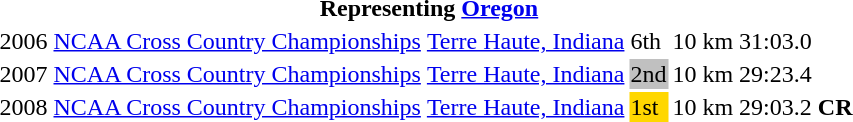<table>
<tr>
<th colspan=7>Representing <a href='#'>Oregon</a></th>
</tr>
<tr>
<td>2006</td>
<td><a href='#'>NCAA Cross Country Championships</a></td>
<td><a href='#'>Terre Haute, Indiana</a></td>
<td>6th</td>
<td>10 km</td>
<td>31:03.0</td>
<td></td>
</tr>
<tr>
<td>2007</td>
<td><a href='#'>NCAA Cross Country Championships</a></td>
<td><a href='#'>Terre Haute, Indiana</a></td>
<td bgcolor=silver>2nd</td>
<td>10 km</td>
<td>29:23.4</td>
<td></td>
</tr>
<tr>
<td>2008</td>
<td><a href='#'>NCAA Cross Country Championships</a></td>
<td><a href='#'>Terre Haute, Indiana</a></td>
<td bgcolor=gold>1st</td>
<td>10 km</td>
<td>29:03.2 <strong>CR</strong></td>
<td></td>
</tr>
</table>
